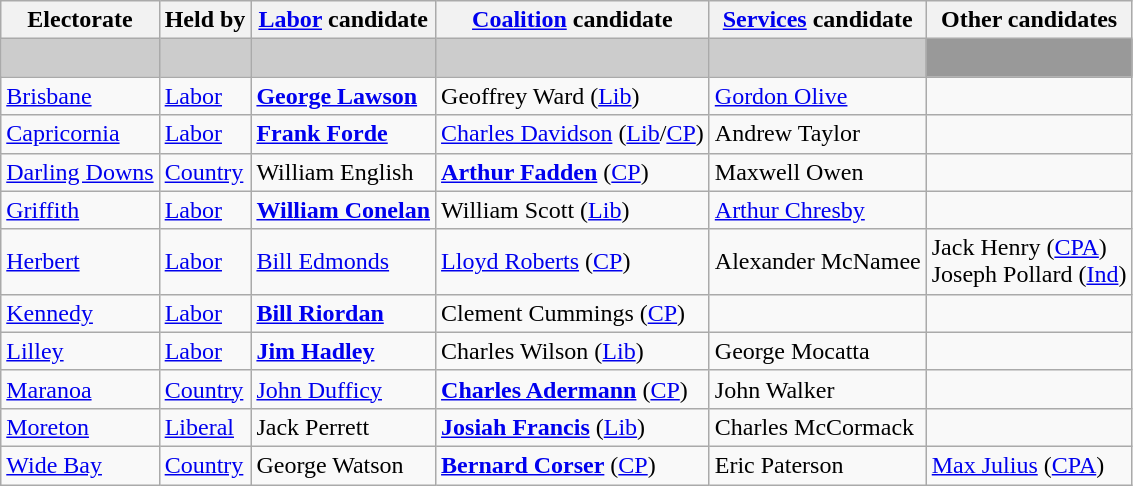<table class="wikitable">
<tr>
<th>Electorate</th>
<th>Held by</th>
<th><a href='#'>Labor</a> candidate</th>
<th><a href='#'>Coalition</a> candidate</th>
<th><a href='#'>Services</a> candidate</th>
<th>Other candidates</th>
</tr>
<tr bgcolor="#cccccc">
<td></td>
<td></td>
<td></td>
<td></td>
<td></td>
<td bgcolor="#999999"> </td>
</tr>
<tr>
<td><a href='#'>Brisbane</a></td>
<td><a href='#'>Labor</a></td>
<td><strong><a href='#'>George Lawson</a></strong></td>
<td>Geoffrey Ward (<a href='#'>Lib</a>)</td>
<td><a href='#'>Gordon Olive</a></td>
<td></td>
</tr>
<tr>
<td><a href='#'>Capricornia</a></td>
<td><a href='#'>Labor</a></td>
<td><strong><a href='#'>Frank Forde</a></strong></td>
<td><a href='#'>Charles Davidson</a> (<a href='#'>Lib</a>/<a href='#'>CP</a>)</td>
<td>Andrew Taylor</td>
<td></td>
</tr>
<tr>
<td><a href='#'>Darling Downs</a></td>
<td><a href='#'>Country</a></td>
<td>William English</td>
<td><strong><a href='#'>Arthur Fadden</a></strong> (<a href='#'>CP</a>)</td>
<td>Maxwell Owen</td>
<td></td>
</tr>
<tr>
<td><a href='#'>Griffith</a></td>
<td><a href='#'>Labor</a></td>
<td><strong><a href='#'>William Conelan</a></strong></td>
<td>William Scott (<a href='#'>Lib</a>)</td>
<td><a href='#'>Arthur Chresby</a></td>
<td></td>
</tr>
<tr>
<td><a href='#'>Herbert</a></td>
<td><a href='#'>Labor</a></td>
<td><a href='#'>Bill Edmonds</a></td>
<td><a href='#'>Lloyd Roberts</a> (<a href='#'>CP</a>)</td>
<td>Alexander McNamee</td>
<td>Jack Henry (<a href='#'>CPA</a>)<br>Joseph Pollard (<a href='#'>Ind</a>)</td>
</tr>
<tr>
<td><a href='#'>Kennedy</a></td>
<td><a href='#'>Labor</a></td>
<td><strong><a href='#'>Bill Riordan</a></strong></td>
<td>Clement Cummings (<a href='#'>CP</a>)</td>
<td></td>
<td></td>
</tr>
<tr>
<td><a href='#'>Lilley</a></td>
<td><a href='#'>Labor</a></td>
<td><strong><a href='#'>Jim Hadley</a></strong></td>
<td>Charles Wilson (<a href='#'>Lib</a>)</td>
<td>George Mocatta</td>
<td></td>
</tr>
<tr>
<td><a href='#'>Maranoa</a></td>
<td><a href='#'>Country</a></td>
<td><a href='#'>John Dufficy</a></td>
<td><strong><a href='#'>Charles Adermann</a></strong> (<a href='#'>CP</a>)</td>
<td>John Walker</td>
<td></td>
</tr>
<tr>
<td><a href='#'>Moreton</a></td>
<td><a href='#'>Liberal</a></td>
<td>Jack Perrett</td>
<td><strong><a href='#'>Josiah Francis</a></strong> (<a href='#'>Lib</a>)</td>
<td>Charles McCormack</td>
<td></td>
</tr>
<tr>
<td><a href='#'>Wide Bay</a></td>
<td><a href='#'>Country</a></td>
<td>George Watson</td>
<td><strong><a href='#'>Bernard Corser</a></strong> (<a href='#'>CP</a>)</td>
<td>Eric Paterson</td>
<td><a href='#'>Max Julius</a> (<a href='#'>CPA</a>)</td>
</tr>
</table>
